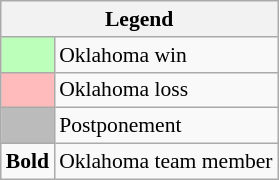<table class="wikitable" style="font-size:90%">
<tr>
<th colspan=2>Legend</th>
</tr>
<tr>
<td bgcolor="#bbffbb"> </td>
<td>Oklahoma win</td>
</tr>
<tr>
<td bgcolor="#ffbbbb"> </td>
<td>Oklahoma loss</td>
</tr>
<tr>
<td bgcolor="#bbbbbb"> </td>
<td>Postponement</td>
</tr>
<tr>
<td><strong>Bold</strong></td>
<td>Oklahoma team member</td>
</tr>
</table>
